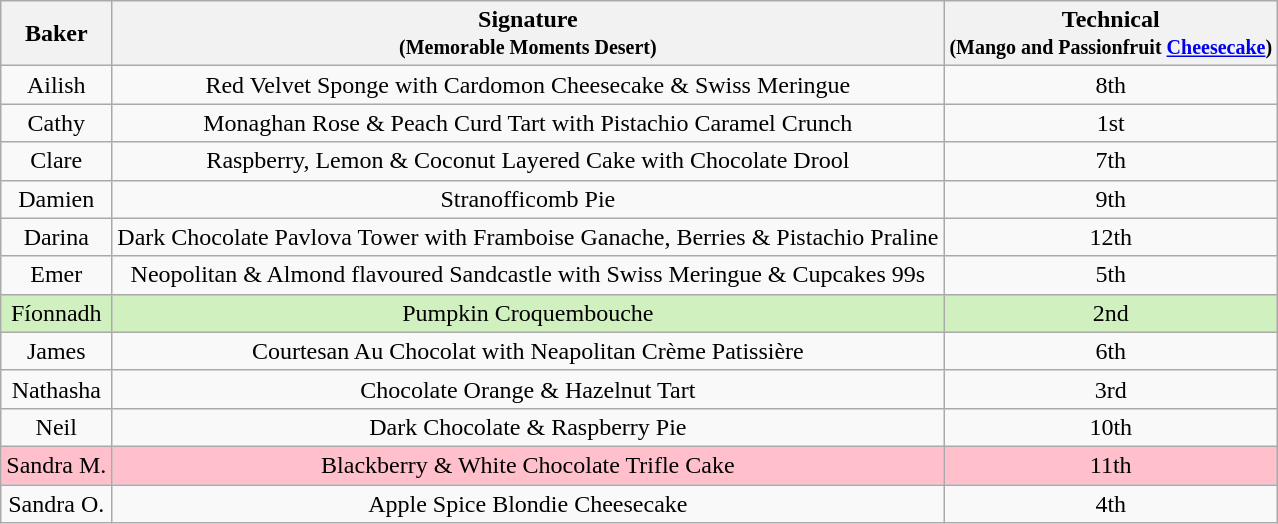<table class="wikitable" style="text-align:center;">
<tr>
<th>Baker</th>
<th>Signature<br><small>(Memorable Moments Desert)</small></th>
<th>Technical<br><small>(Mango and Passionfruit <a href='#'>Cheesecake</a>)</small></th>
</tr>
<tr>
<td>Ailish</td>
<td>Red Velvet Sponge with Cardomon Cheesecake & Swiss Meringue</td>
<td>8th</td>
</tr>
<tr>
<td>Cathy</td>
<td>Monaghan Rose & Peach Curd Tart with Pistachio Caramel Crunch</td>
<td>1st</td>
</tr>
<tr>
<td>Clare</td>
<td>Raspberry, Lemon & Coconut Layered Cake with Chocolate Drool</td>
<td>7th</td>
</tr>
<tr>
<td>Damien</td>
<td>Stranofficomb Pie</td>
<td>9th</td>
</tr>
<tr>
<td>Darina</td>
<td>Dark Chocolate Pavlova Tower with Framboise Ganache, Berries & Pistachio Praline</td>
<td>12th</td>
</tr>
<tr>
<td>Emer</td>
<td>Neopolitan & Almond flavoured Sandcastle with Swiss Meringue & Cupcakes 99s</td>
<td>5th</td>
</tr>
<tr style="background:#d0f0c0">
<td>Fíonnadh</td>
<td>Pumpkin Croquembouche</td>
<td>2nd</td>
</tr>
<tr>
<td>James</td>
<td>Courtesan Au Chocolat with Neapolitan Crème Patissière</td>
<td>6th</td>
</tr>
<tr>
<td>Nathasha</td>
<td>Chocolate Orange & Hazelnut Tart</td>
<td>3rd</td>
</tr>
<tr>
<td>Neil</td>
<td>Dark Chocolate & Raspberry Pie</td>
<td>10th</td>
</tr>
<tr style="background:pink;">
<td>Sandra M.</td>
<td>Blackberry & White Chocolate Trifle Cake</td>
<td>11th</td>
</tr>
<tr>
<td>Sandra O.</td>
<td>Apple Spice Blondie Cheesecake</td>
<td>4th</td>
</tr>
</table>
